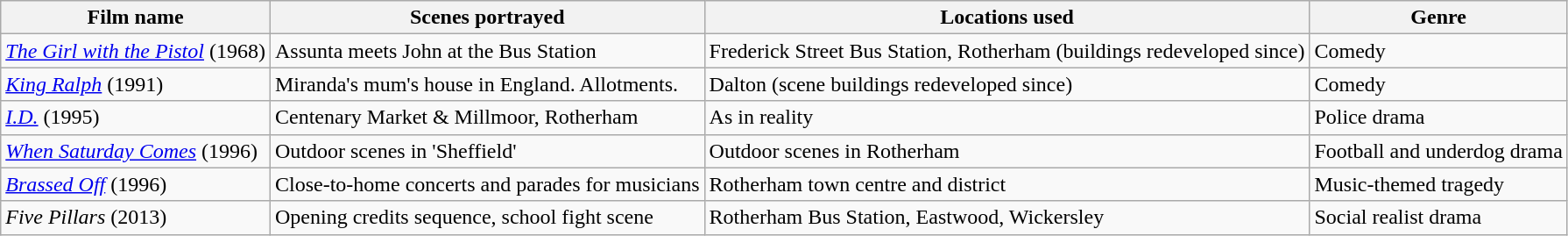<table class="wikitable">
<tr>
<th>Film name</th>
<th>Scenes portrayed</th>
<th>Locations used</th>
<th>Genre</th>
</tr>
<tr>
<td><em><a href='#'>The Girl with the Pistol</a></em> (1968)</td>
<td>Assunta meets John at the Bus Station</td>
<td>Frederick Street Bus Station, Rotherham (buildings redeveloped since)</td>
<td>Comedy</td>
</tr>
<tr>
<td><em><a href='#'>King Ralph</a></em> (1991)</td>
<td>Miranda's mum's house in England. Allotments.</td>
<td>Dalton (scene buildings redeveloped since)</td>
<td>Comedy</td>
</tr>
<tr>
<td><em><a href='#'>I.D.</a></em> (1995)</td>
<td>Centenary Market & Millmoor, Rotherham</td>
<td>As in reality</td>
<td>Police drama</td>
</tr>
<tr>
<td><em><a href='#'>When Saturday Comes</a></em> (1996)</td>
<td>Outdoor scenes in 'Sheffield'</td>
<td>Outdoor scenes in Rotherham</td>
<td>Football and underdog drama</td>
</tr>
<tr>
<td><em><a href='#'>Brassed Off</a></em> (1996)</td>
<td>Close-to-home concerts and parades for musicians</td>
<td>Rotherham town centre and district</td>
<td>Music-themed tragedy</td>
</tr>
<tr>
<td><em>Five Pillars</em> (2013)</td>
<td>Opening credits sequence, school fight scene</td>
<td>Rotherham Bus Station, Eastwood, Wickersley</td>
<td>Social realist drama</td>
</tr>
</table>
